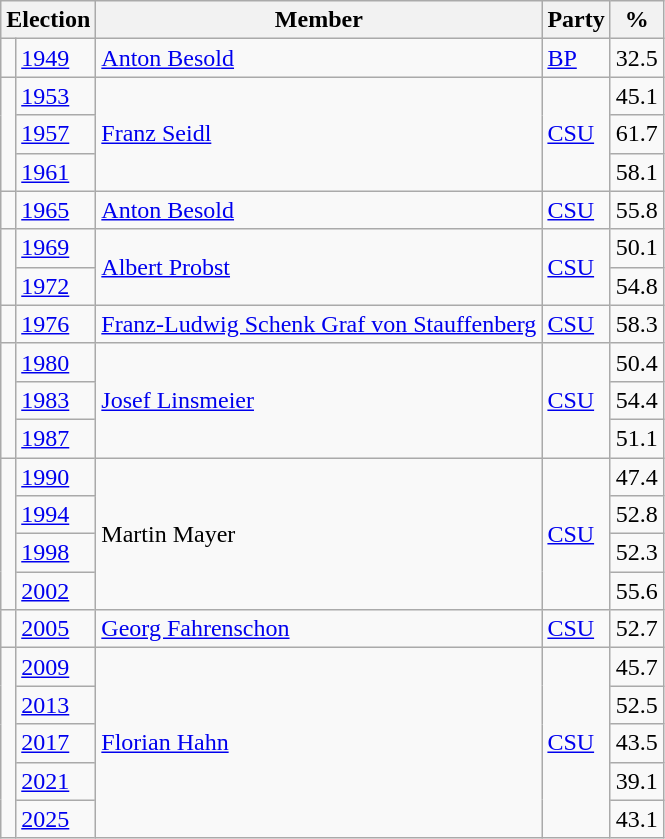<table class=wikitable>
<tr>
<th colspan=2>Election</th>
<th>Member</th>
<th>Party</th>
<th>%</th>
</tr>
<tr>
<td bgcolor=></td>
<td><a href='#'>1949</a></td>
<td><a href='#'>Anton Besold</a></td>
<td><a href='#'>BP</a></td>
<td align=right>32.5</td>
</tr>
<tr>
<td rowspan=3 bgcolor=></td>
<td><a href='#'>1953</a></td>
<td rowspan=3><a href='#'>Franz Seidl</a></td>
<td rowspan=3><a href='#'>CSU</a></td>
<td align=right>45.1</td>
</tr>
<tr>
<td><a href='#'>1957</a></td>
<td align=right>61.7</td>
</tr>
<tr>
<td><a href='#'>1961</a></td>
<td align=right>58.1</td>
</tr>
<tr>
<td bgcolor=></td>
<td><a href='#'>1965</a></td>
<td><a href='#'>Anton Besold</a></td>
<td><a href='#'>CSU</a></td>
<td align=right>55.8</td>
</tr>
<tr>
<td rowspan=2 bgcolor=></td>
<td><a href='#'>1969</a></td>
<td rowspan=2><a href='#'>Albert Probst</a></td>
<td rowspan=2><a href='#'>CSU</a></td>
<td align=right>50.1</td>
</tr>
<tr>
<td><a href='#'>1972</a></td>
<td align=right>54.8</td>
</tr>
<tr>
<td bgcolor=></td>
<td><a href='#'>1976</a></td>
<td><a href='#'>Franz-Ludwig Schenk Graf von Stauffenberg</a></td>
<td><a href='#'>CSU</a></td>
<td align=right>58.3</td>
</tr>
<tr>
<td rowspan=3 bgcolor=></td>
<td><a href='#'>1980</a></td>
<td rowspan=3><a href='#'>Josef Linsmeier</a></td>
<td rowspan=3><a href='#'>CSU</a></td>
<td align=right>50.4</td>
</tr>
<tr>
<td><a href='#'>1983</a></td>
<td align=right>54.4</td>
</tr>
<tr>
<td><a href='#'>1987</a></td>
<td align=right>51.1</td>
</tr>
<tr>
<td rowspan=4 bgcolor=></td>
<td><a href='#'>1990</a></td>
<td rowspan=4>Martin Mayer</td>
<td rowspan=4><a href='#'>CSU</a></td>
<td align=right>47.4</td>
</tr>
<tr>
<td><a href='#'>1994</a></td>
<td align=right>52.8</td>
</tr>
<tr>
<td><a href='#'>1998</a></td>
<td align=right>52.3</td>
</tr>
<tr>
<td><a href='#'>2002</a></td>
<td align=right>55.6</td>
</tr>
<tr>
<td bgcolor=></td>
<td><a href='#'>2005</a></td>
<td><a href='#'>Georg Fahrenschon</a></td>
<td><a href='#'>CSU</a></td>
<td align=right>52.7</td>
</tr>
<tr>
<td rowspan=5 bgcolor=></td>
<td><a href='#'>2009</a></td>
<td rowspan=5><a href='#'>Florian Hahn</a></td>
<td rowspan=5><a href='#'>CSU</a></td>
<td align=right>45.7</td>
</tr>
<tr>
<td><a href='#'>2013</a></td>
<td align=right>52.5</td>
</tr>
<tr>
<td><a href='#'>2017</a></td>
<td align=right>43.5</td>
</tr>
<tr>
<td><a href='#'>2021</a></td>
<td align=right>39.1</td>
</tr>
<tr>
<td><a href='#'>2025</a></td>
<td align=right>43.1</td>
</tr>
</table>
